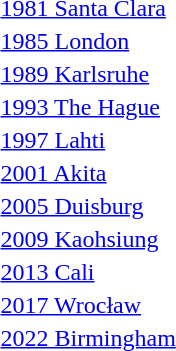<table>
<tr>
<td><a href='#'>1981 Santa Clara</a></td>
<td></td>
<td></td>
<td></td>
</tr>
<tr>
<td><a href='#'>1985 London</a></td>
<td></td>
<td></td>
<td></td>
</tr>
<tr>
<td><a href='#'>1989 Karlsruhe</a></td>
<td></td>
<td></td>
<td></td>
</tr>
<tr>
<td><a href='#'>1993 The Hague</a></td>
<td></td>
<td></td>
<td></td>
</tr>
<tr>
<td><a href='#'>1997 Lahti</a></td>
<td></td>
<td></td>
<td></td>
</tr>
<tr>
<td><a href='#'>2001 Akita</a></td>
<td></td>
<td></td>
<td></td>
</tr>
<tr>
<td><a href='#'>2005 Duisburg</a></td>
<td></td>
<td></td>
<td></td>
</tr>
<tr>
<td><a href='#'>2009 Kaohsiung</a></td>
<td></td>
<td></td>
<td></td>
</tr>
<tr>
<td><a href='#'>2013 Cali</a></td>
<td></td>
<td></td>
<td></td>
</tr>
<tr>
<td><a href='#'>2017 Wrocław</a></td>
<td></td>
<td></td>
<td></td>
</tr>
<tr>
<td><a href='#'>2022 Birmingham</a></td>
<td></td>
<td></td>
<td></td>
</tr>
</table>
